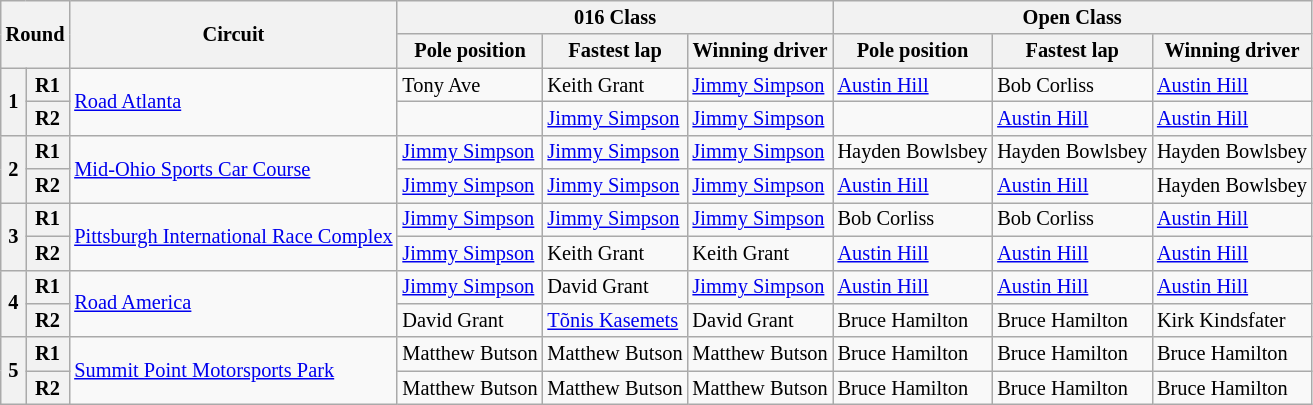<table class="wikitable" style="font-size: 85%;" border="1">
<tr>
<th colspan="2" rowspan="2">Round</th>
<th rowspan="2">Circuit</th>
<th colspan="3">016 Class</th>
<th colspan="3">Open Class</th>
</tr>
<tr>
<th>Pole position</th>
<th>Fastest lap</th>
<th>Winning driver</th>
<th>Pole position</th>
<th>Fastest lap</th>
<th>Winning driver</th>
</tr>
<tr>
<th rowspan="2">1</th>
<th>R1</th>
<td rowspan="2"><a href='#'>Road Atlanta</a></td>
<td> Tony Ave</td>
<td> Keith Grant</td>
<td> <a href='#'>Jimmy Simpson</a></td>
<td> <a href='#'>Austin Hill</a></td>
<td> Bob Corliss</td>
<td> <a href='#'>Austin Hill</a></td>
</tr>
<tr>
<th>R2</th>
<td></td>
<td> <a href='#'>Jimmy Simpson</a></td>
<td> <a href='#'>Jimmy Simpson</a></td>
<td></td>
<td> <a href='#'>Austin Hill</a></td>
<td> <a href='#'>Austin Hill</a></td>
</tr>
<tr>
<th rowspan="2">2</th>
<th>R1</th>
<td rowspan="2"><a href='#'>Mid-Ohio Sports Car Course</a></td>
<td> <a href='#'>Jimmy Simpson</a></td>
<td> <a href='#'>Jimmy Simpson</a></td>
<td> <a href='#'>Jimmy Simpson</a></td>
<td> Hayden Bowlsbey</td>
<td> Hayden Bowlsbey</td>
<td> Hayden Bowlsbey</td>
</tr>
<tr>
<th>R2</th>
<td> <a href='#'>Jimmy Simpson</a></td>
<td> <a href='#'>Jimmy Simpson</a></td>
<td> <a href='#'>Jimmy Simpson</a></td>
<td> <a href='#'>Austin Hill</a></td>
<td> <a href='#'>Austin Hill</a></td>
<td> Hayden Bowlsbey</td>
</tr>
<tr>
<th rowspan="2">3</th>
<th>R1</th>
<td rowspan="2"><a href='#'>Pittsburgh International Race Complex</a></td>
<td> <a href='#'>Jimmy Simpson</a></td>
<td> <a href='#'>Jimmy Simpson</a></td>
<td> <a href='#'>Jimmy Simpson</a></td>
<td> Bob Corliss</td>
<td> Bob Corliss</td>
<td> <a href='#'>Austin Hill</a></td>
</tr>
<tr>
<th>R2</th>
<td> <a href='#'>Jimmy Simpson</a></td>
<td> Keith Grant</td>
<td> Keith Grant</td>
<td> <a href='#'>Austin Hill</a></td>
<td> <a href='#'>Austin Hill</a></td>
<td> <a href='#'>Austin Hill</a></td>
</tr>
<tr>
<th rowspan="2">4</th>
<th>R1</th>
<td rowspan="2"><a href='#'>Road America</a></td>
<td> <a href='#'>Jimmy Simpson</a></td>
<td> David Grant</td>
<td> <a href='#'>Jimmy Simpson</a></td>
<td> <a href='#'>Austin Hill</a></td>
<td> <a href='#'>Austin Hill</a></td>
<td> <a href='#'>Austin Hill</a></td>
</tr>
<tr>
<th>R2</th>
<td> David Grant</td>
<td> <a href='#'>Tõnis Kasemets</a></td>
<td> David Grant</td>
<td> Bruce Hamilton</td>
<td> Bruce Hamilton</td>
<td> Kirk Kindsfater</td>
</tr>
<tr>
<th rowspan="2">5</th>
<th>R1</th>
<td rowspan="2"><a href='#'>Summit Point Motorsports Park</a></td>
<td> Matthew Butson</td>
<td> Matthew Butson</td>
<td> Matthew Butson</td>
<td> Bruce Hamilton</td>
<td> Bruce Hamilton</td>
<td> Bruce Hamilton</td>
</tr>
<tr>
<th>R2</th>
<td> Matthew Butson</td>
<td> Matthew Butson</td>
<td> Matthew Butson</td>
<td> Bruce Hamilton</td>
<td> Bruce Hamilton</td>
<td> Bruce Hamilton</td>
</tr>
</table>
